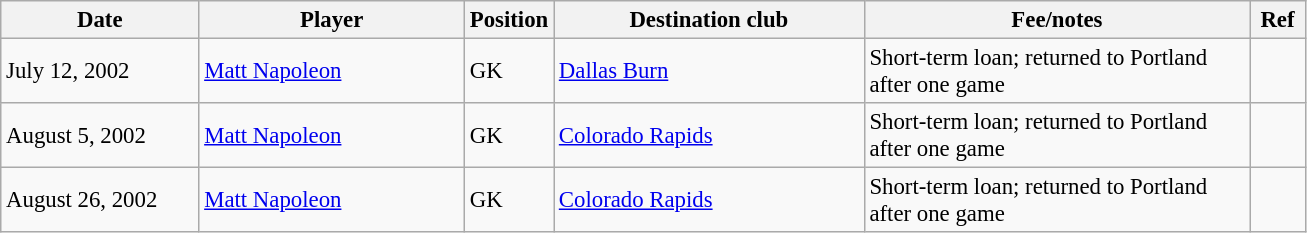<table class="wikitable" style="font-size:95%;">
<tr>
<th width=125px>Date</th>
<th width=170px>Player</th>
<th width=50px>Position</th>
<th width=200px>Destination club</th>
<th width=250px>Fee/notes</th>
<th width=30px>Ref</th>
</tr>
<tr>
<td>July 12, 2002</td>
<td> <a href='#'>Matt Napoleon</a></td>
<td>GK</td>
<td> <a href='#'>Dallas Burn</a></td>
<td>Short-term loan; returned to Portland after one game</td>
<td></td>
</tr>
<tr>
<td>August 5, 2002</td>
<td> <a href='#'>Matt Napoleon</a></td>
<td>GK</td>
<td> <a href='#'>Colorado Rapids</a></td>
<td>Short-term loan; returned to Portland after one game</td>
<td></td>
</tr>
<tr>
<td>August 26, 2002</td>
<td> <a href='#'>Matt Napoleon</a></td>
<td>GK</td>
<td> <a href='#'>Colorado Rapids</a></td>
<td>Short-term loan; returned to Portland after one game</td>
<td></td>
</tr>
</table>
